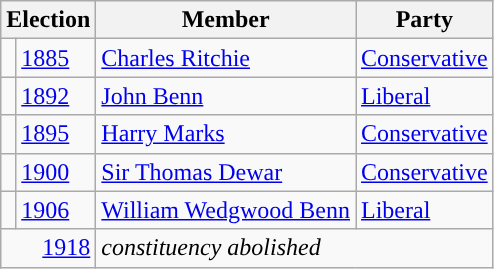<table class="wikitable">
<tr>
<th colspan="2">Election</th>
<th>Member</th>
<th>Party</th>
</tr>
<tr>
<td style="color:inherit;background-color: "></td>
<td><a href='#'>1885</a></td>
<td><a href='#'>Charles Ritchie</a></td>
<td><a href='#'>Conservative</a></td>
</tr>
<tr>
<td style="color:inherit;background-color: "></td>
<td><a href='#'>1892</a></td>
<td><a href='#'>John Benn</a></td>
<td><a href='#'>Liberal</a></td>
</tr>
<tr>
<td style="color:inherit;background-color: "></td>
<td><a href='#'>1895</a></td>
<td><a href='#'>Harry Marks</a></td>
<td><a href='#'>Conservative</a></td>
</tr>
<tr>
<td style="color:inherit;background-color: "></td>
<td><a href='#'>1900</a></td>
<td><a href='#'>Sir Thomas Dewar</a></td>
<td><a href='#'>Conservative</a></td>
</tr>
<tr>
<td style="color:inherit;background-color: "></td>
<td><a href='#'>1906</a></td>
<td><a href='#'>William Wedgwood Benn</a></td>
<td><a href='#'>Liberal</a></td>
</tr>
<tr>
<td colspan="2" align="right"><a href='#'>1918</a></td>
<td colspan="2"><em>constituency abolished</em></td>
</tr>
</table>
